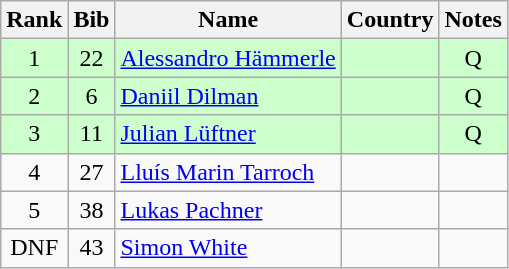<table class="wikitable" style="text-align:center;">
<tr>
<th>Rank</th>
<th>Bib</th>
<th>Name</th>
<th>Country</th>
<th>Notes</th>
</tr>
<tr bgcolor="#ccffcc">
<td>1</td>
<td>22</td>
<td align=left><a href='#'>Alessandro Hämmerle</a></td>
<td align=left></td>
<td>Q</td>
</tr>
<tr bgcolor="#ccffcc">
<td>2</td>
<td>6</td>
<td align=left><a href='#'>Daniil Dilman</a></td>
<td align=left></td>
<td>Q</td>
</tr>
<tr bgcolor="#ccffcc">
<td>3</td>
<td>11</td>
<td align=left><a href='#'>Julian Lüftner</a></td>
<td align=left></td>
<td>Q</td>
</tr>
<tr>
<td>4</td>
<td>27</td>
<td align=left><a href='#'>Lluís Marin Tarroch</a></td>
<td align=left></td>
<td></td>
</tr>
<tr>
<td>5</td>
<td>38</td>
<td align=left><a href='#'>Lukas Pachner</a></td>
<td align=left></td>
<td></td>
</tr>
<tr>
<td>DNF</td>
<td>43</td>
<td align=left><a href='#'>Simon White</a></td>
<td align=left></td>
<td></td>
</tr>
</table>
